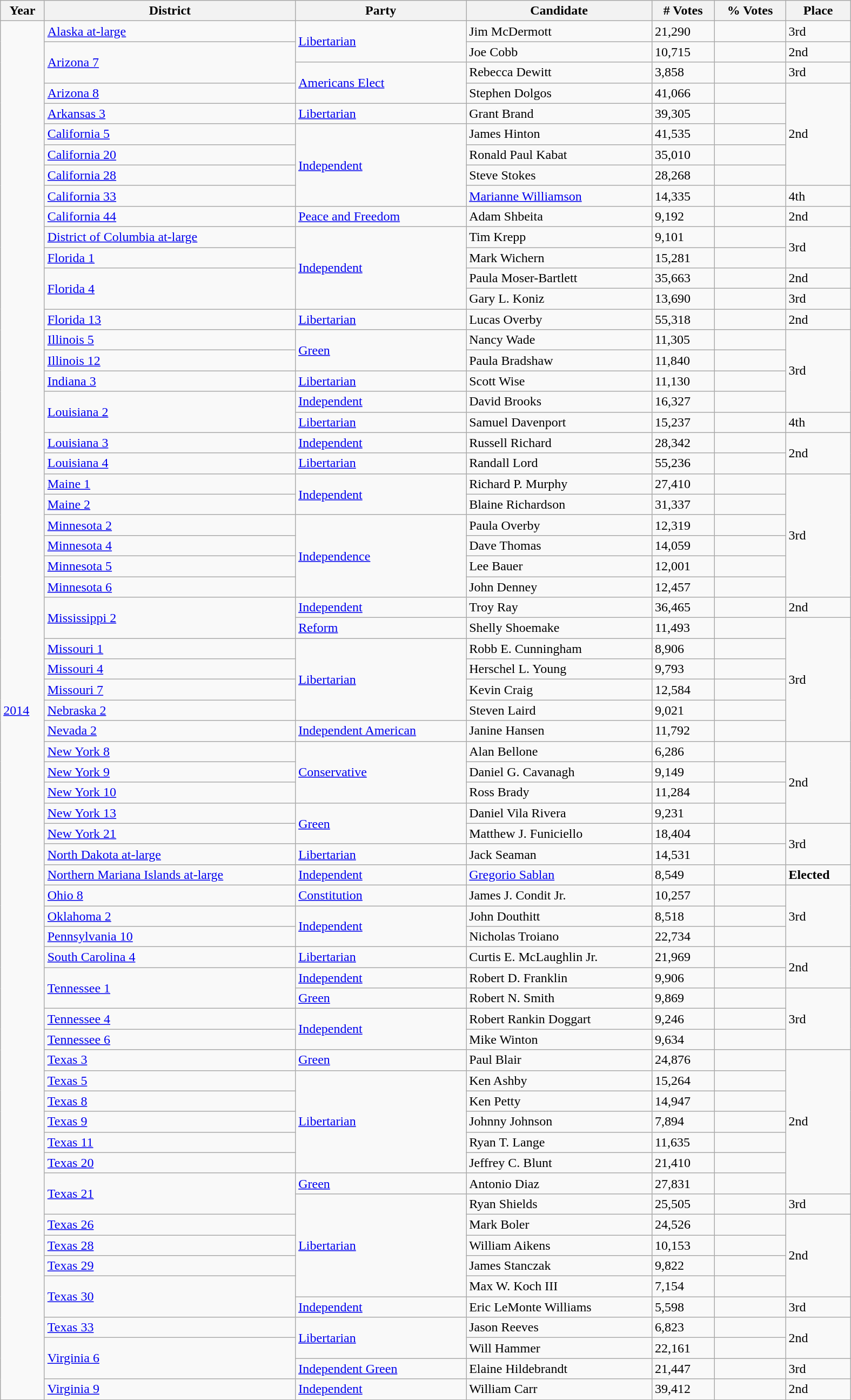<table class="wikitable sortable collapsible collapsed sortable" style="width:1050px">
<tr>
<th>Year</th>
<th>District</th>
<th>Party</th>
<th>Candidate</th>
<th># Votes</th>
<th>% Votes</th>
<th>Place</th>
</tr>
<tr>
<td rowspan=67><a href='#'>2014</a></td>
<td><a href='#'>Alaska at-large</a></td>
<td rowspan=2><a href='#'>Libertarian</a></td>
<td>Jim McDermott</td>
<td>21,290</td>
<td></td>
<td>3rd</td>
</tr>
<tr>
<td rowspan=2><a href='#'>Arizona 7</a></td>
<td>Joe Cobb</td>
<td>10,715</td>
<td></td>
<td>2nd</td>
</tr>
<tr>
<td rowspan=2><a href='#'>Americans Elect</a></td>
<td>Rebecca Dewitt</td>
<td>3,858</td>
<td></td>
<td>3rd</td>
</tr>
<tr>
<td><a href='#'>Arizona 8</a></td>
<td>Stephen Dolgos</td>
<td>41,066</td>
<td></td>
<td rowspan=5>2nd</td>
</tr>
<tr>
<td><a href='#'>Arkansas 3</a></td>
<td><a href='#'>Libertarian</a></td>
<td>Grant Brand</td>
<td>39,305</td>
<td></td>
</tr>
<tr>
<td><a href='#'>California 5</a></td>
<td rowspan=4><a href='#'>Independent</a></td>
<td>James Hinton</td>
<td>41,535</td>
<td></td>
</tr>
<tr>
<td><a href='#'>California 20</a></td>
<td>Ronald Paul Kabat</td>
<td>35,010</td>
<td></td>
</tr>
<tr>
<td><a href='#'>California 28</a></td>
<td>Steve Stokes</td>
<td>28,268</td>
<td></td>
</tr>
<tr>
<td><a href='#'>California 33</a></td>
<td><a href='#'>Marianne Williamson</a></td>
<td>14,335</td>
<td></td>
<td>4th</td>
</tr>
<tr>
<td><a href='#'>California 44</a></td>
<td><a href='#'>Peace and Freedom</a></td>
<td>Adam Shbeita</td>
<td>9,192</td>
<td></td>
<td>2nd</td>
</tr>
<tr>
<td><a href='#'>District of Columbia at-large</a></td>
<td rowspan=4><a href='#'>Independent</a></td>
<td>Tim Krepp</td>
<td>9,101</td>
<td></td>
<td rowspan=2>3rd</td>
</tr>
<tr>
<td><a href='#'>Florida 1</a></td>
<td>Mark Wichern</td>
<td>15,281</td>
<td></td>
</tr>
<tr>
<td rowspan=2><a href='#'>Florida 4</a></td>
<td>Paula Moser-Bartlett</td>
<td>35,663</td>
<td></td>
<td>2nd</td>
</tr>
<tr>
<td>Gary L. Koniz</td>
<td>13,690</td>
<td></td>
<td>3rd</td>
</tr>
<tr>
<td><a href='#'>Florida 13</a></td>
<td><a href='#'>Libertarian</a></td>
<td>Lucas Overby</td>
<td>55,318</td>
<td></td>
<td>2nd</td>
</tr>
<tr>
<td><a href='#'>Illinois 5</a></td>
<td rowspan=2><a href='#'>Green</a></td>
<td>Nancy Wade</td>
<td>11,305</td>
<td></td>
<td rowspan=4>3rd</td>
</tr>
<tr>
<td><a href='#'>Illinois 12</a></td>
<td>Paula Bradshaw</td>
<td>11,840</td>
<td></td>
</tr>
<tr>
<td><a href='#'>Indiana 3</a></td>
<td><a href='#'>Libertarian</a></td>
<td>Scott Wise</td>
<td>11,130</td>
<td></td>
</tr>
<tr>
<td rowspan=2><a href='#'>Louisiana 2</a></td>
<td><a href='#'>Independent</a></td>
<td>David Brooks</td>
<td>16,327</td>
<td></td>
</tr>
<tr>
<td><a href='#'>Libertarian</a></td>
<td>Samuel Davenport</td>
<td>15,237</td>
<td></td>
<td>4th</td>
</tr>
<tr>
<td><a href='#'>Louisiana 3</a></td>
<td><a href='#'>Independent</a></td>
<td>Russell Richard</td>
<td>28,342</td>
<td></td>
<td rowspan=2>2nd</td>
</tr>
<tr>
<td><a href='#'>Louisiana 4</a></td>
<td><a href='#'>Libertarian</a></td>
<td>Randall Lord</td>
<td>55,236</td>
<td></td>
</tr>
<tr>
<td><a href='#'>Maine 1</a></td>
<td rowspan=2><a href='#'>Independent</a></td>
<td>Richard P. Murphy</td>
<td>27,410</td>
<td></td>
<td rowspan=6>3rd</td>
</tr>
<tr>
<td><a href='#'>Maine 2</a></td>
<td>Blaine Richardson</td>
<td>31,337</td>
<td></td>
</tr>
<tr>
<td><a href='#'>Minnesota 2</a></td>
<td rowspan=4><a href='#'>Independence</a></td>
<td>Paula Overby</td>
<td>12,319</td>
<td></td>
</tr>
<tr>
<td><a href='#'>Minnesota 4</a></td>
<td>Dave Thomas</td>
<td>14,059</td>
<td></td>
</tr>
<tr>
<td><a href='#'>Minnesota 5</a></td>
<td>Lee Bauer</td>
<td>12,001</td>
<td></td>
</tr>
<tr>
<td><a href='#'>Minnesota 6</a></td>
<td>John Denney</td>
<td>12,457</td>
<td></td>
</tr>
<tr>
<td rowspan=2><a href='#'>Mississippi 2</a></td>
<td><a href='#'>Independent</a></td>
<td>Troy Ray</td>
<td>36,465</td>
<td></td>
<td>2nd</td>
</tr>
<tr>
<td><a href='#'>Reform</a></td>
<td>Shelly Shoemake</td>
<td>11,493</td>
<td></td>
<td rowspan=6>3rd</td>
</tr>
<tr>
<td><a href='#'>Missouri 1</a></td>
<td rowspan=4><a href='#'>Libertarian</a></td>
<td>Robb E. Cunningham</td>
<td>8,906</td>
<td></td>
</tr>
<tr>
<td><a href='#'>Missouri 4</a></td>
<td>Herschel L. Young</td>
<td>9,793</td>
<td></td>
</tr>
<tr>
<td><a href='#'>Missouri 7</a></td>
<td>Kevin Craig</td>
<td>12,584</td>
<td></td>
</tr>
<tr>
<td><a href='#'>Nebraska 2</a></td>
<td>Steven Laird</td>
<td>9,021</td>
<td></td>
</tr>
<tr>
<td><a href='#'>Nevada 2</a></td>
<td><a href='#'>Independent American</a></td>
<td>Janine Hansen</td>
<td>11,792</td>
<td></td>
</tr>
<tr>
<td><a href='#'>New York 8</a></td>
<td rowspan=3><a href='#'>Conservative</a></td>
<td>Alan Bellone</td>
<td>6,286</td>
<td></td>
<td rowspan=4>2nd</td>
</tr>
<tr>
<td><a href='#'>New York 9</a></td>
<td>Daniel G. Cavanagh</td>
<td>9,149</td>
<td></td>
</tr>
<tr>
<td><a href='#'>New York 10</a></td>
<td>Ross Brady</td>
<td>11,284</td>
<td></td>
</tr>
<tr>
<td><a href='#'>New York 13</a></td>
<td rowspan=2><a href='#'>Green</a></td>
<td>Daniel Vila Rivera</td>
<td>9,231</td>
<td></td>
</tr>
<tr>
<td><a href='#'>New York 21</a></td>
<td>Matthew J. Funiciello</td>
<td>18,404</td>
<td></td>
<td rowspan=2>3rd</td>
</tr>
<tr>
<td><a href='#'>North Dakota at-large</a></td>
<td><a href='#'>Libertarian</a></td>
<td>Jack Seaman</td>
<td>14,531</td>
<td></td>
</tr>
<tr>
<td><a href='#'>Northern Mariana Islands at-large</a></td>
<td><a href='#'>Independent</a></td>
<td><a href='#'>Gregorio Sablan</a></td>
<td>8,549</td>
<td></td>
<td><strong>Elected</strong></td>
</tr>
<tr>
<td><a href='#'>Ohio 8</a></td>
<td><a href='#'>Constitution</a></td>
<td>James J. Condit Jr.</td>
<td>10,257</td>
<td></td>
<td rowspan=3>3rd</td>
</tr>
<tr>
<td><a href='#'>Oklahoma 2</a></td>
<td rowspan=2><a href='#'>Independent</a></td>
<td>John Douthitt</td>
<td>8,518</td>
<td></td>
</tr>
<tr>
<td><a href='#'>Pennsylvania 10</a></td>
<td>Nicholas Troiano</td>
<td>22,734</td>
<td></td>
</tr>
<tr>
<td><a href='#'>South Carolina 4</a></td>
<td><a href='#'>Libertarian</a></td>
<td>Curtis E. McLaughlin Jr.</td>
<td>21,969</td>
<td></td>
<td rowspan=2>2nd</td>
</tr>
<tr>
<td rowspan=2><a href='#'>Tennessee 1</a></td>
<td><a href='#'>Independent</a></td>
<td>Robert D. Franklin</td>
<td>9,906</td>
<td></td>
</tr>
<tr>
<td><a href='#'>Green</a></td>
<td>Robert N. Smith</td>
<td>9,869</td>
<td></td>
<td rowspan=3>3rd</td>
</tr>
<tr>
<td><a href='#'>Tennessee 4</a></td>
<td rowspan=2><a href='#'>Independent</a></td>
<td>Robert Rankin Doggart</td>
<td>9,246</td>
<td></td>
</tr>
<tr>
<td><a href='#'>Tennessee 6</a></td>
<td>Mike Winton</td>
<td>9,634</td>
<td></td>
</tr>
<tr>
<td><a href='#'>Texas 3</a></td>
<td><a href='#'>Green</a></td>
<td>Paul Blair</td>
<td>24,876</td>
<td></td>
<td rowspan=7>2nd</td>
</tr>
<tr>
<td><a href='#'>Texas 5</a></td>
<td rowspan=5><a href='#'>Libertarian</a></td>
<td>Ken Ashby</td>
<td>15,264</td>
<td></td>
</tr>
<tr>
<td><a href='#'>Texas 8</a></td>
<td>Ken Petty</td>
<td>14,947</td>
<td></td>
</tr>
<tr>
<td><a href='#'>Texas 9</a></td>
<td>Johnny Johnson</td>
<td>7,894</td>
<td></td>
</tr>
<tr>
<td><a href='#'>Texas 11</a></td>
<td>Ryan T. Lange</td>
<td>11,635</td>
<td></td>
</tr>
<tr>
<td><a href='#'>Texas 20</a></td>
<td>Jeffrey C. Blunt</td>
<td>21,410</td>
<td></td>
</tr>
<tr>
<td rowspan=2><a href='#'>Texas 21</a></td>
<td><a href='#'>Green</a></td>
<td>Antonio Diaz</td>
<td>27,831</td>
<td></td>
</tr>
<tr>
<td rowspan=5><a href='#'>Libertarian</a></td>
<td>Ryan Shields</td>
<td>25,505</td>
<td></td>
<td>3rd</td>
</tr>
<tr>
<td><a href='#'>Texas 26</a></td>
<td>Mark Boler</td>
<td>24,526</td>
<td></td>
<td rowspan=4>2nd</td>
</tr>
<tr>
<td><a href='#'>Texas 28</a></td>
<td>William Aikens</td>
<td>10,153</td>
<td></td>
</tr>
<tr>
<td><a href='#'>Texas 29</a></td>
<td>James Stanczak</td>
<td>9,822</td>
<td></td>
</tr>
<tr>
<td rowspan=2><a href='#'>Texas 30</a></td>
<td>Max W. Koch III</td>
<td>7,154</td>
<td></td>
</tr>
<tr>
<td><a href='#'>Independent</a></td>
<td>Eric LeMonte Williams</td>
<td>5,598</td>
<td></td>
<td>3rd</td>
</tr>
<tr>
<td><a href='#'>Texas 33</a></td>
<td rowspan=2><a href='#'>Libertarian</a></td>
<td>Jason Reeves</td>
<td>6,823</td>
<td></td>
<td rowspan=2>2nd</td>
</tr>
<tr>
<td rowspan=2><a href='#'>Virginia 6</a></td>
<td>Will Hammer</td>
<td>22,161</td>
<td></td>
</tr>
<tr>
<td><a href='#'>Independent Green</a></td>
<td>Elaine Hildebrandt</td>
<td>21,447</td>
<td></td>
<td>3rd</td>
</tr>
<tr>
<td><a href='#'>Virginia 9</a></td>
<td><a href='#'>Independent</a></td>
<td>William Carr</td>
<td>39,412</td>
<td></td>
<td>2nd</td>
</tr>
</table>
